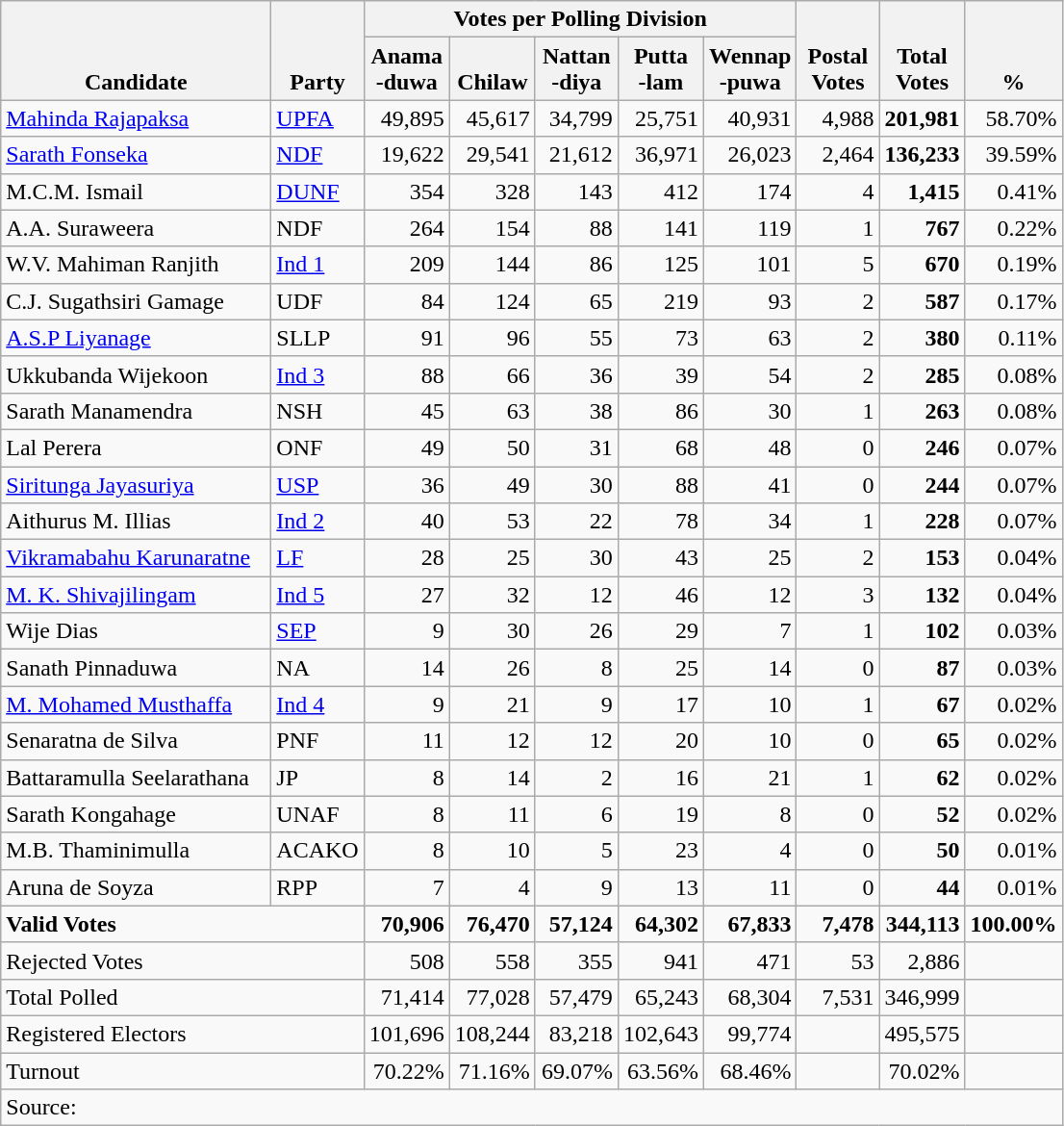<table class="wikitable" border="1" style="text-align:right;">
<tr>
<th align=left valign=bottom rowspan=2 width="180">Candidate</th>
<th align=left valign=bottom rowspan=2 width="40">Party</th>
<th colspan=5>Votes per Polling Division</th>
<th align=center valign=bottom rowspan=2 width="50">Postal<br>Votes</th>
<th align=center valign=bottom rowspan=2 width="50">Total Votes</th>
<th align=center valign=bottom rowspan=2 width="50">%</th>
</tr>
<tr>
<th align=center valign=bottom width="50">Anama<br>-duwa</th>
<th align=center valign=bottom width="50">Chilaw</th>
<th align=center valign=bottom width="50">Nattan<br>-diya</th>
<th align=center valign=bottom width="50">Putta<br>-lam</th>
<th align=center valign=bottom width="50">Wennap<br>-puwa</th>
</tr>
<tr>
<td align=left><a href='#'>Mahinda Rajapaksa</a></td>
<td align=left><a href='#'>UPFA</a></td>
<td>49,895</td>
<td>45,617</td>
<td>34,799</td>
<td>25,751</td>
<td>40,931</td>
<td>4,988</td>
<td><strong>201,981</strong></td>
<td>58.70%</td>
</tr>
<tr>
<td align=left><a href='#'>Sarath Fonseka</a></td>
<td align=left><a href='#'>NDF</a></td>
<td>19,622</td>
<td>29,541</td>
<td>21,612</td>
<td>36,971</td>
<td>26,023</td>
<td>2,464</td>
<td><strong>136,233</strong></td>
<td>39.59%</td>
</tr>
<tr>
<td align=left>M.C.M. Ismail</td>
<td align=left><a href='#'>DUNF</a></td>
<td>354</td>
<td>328</td>
<td>143</td>
<td>412</td>
<td>174</td>
<td>4</td>
<td><strong>1,415</strong></td>
<td>0.41%</td>
</tr>
<tr>
<td align=left>A.A. Suraweera</td>
<td align=left>NDF</td>
<td>264</td>
<td>154</td>
<td>88</td>
<td>141</td>
<td>119</td>
<td>1</td>
<td><strong>767</strong></td>
<td>0.22%</td>
</tr>
<tr>
<td align=left>W.V. Mahiman Ranjith</td>
<td align=left><a href='#'>Ind 1</a></td>
<td>209</td>
<td>144</td>
<td>86</td>
<td>125</td>
<td>101</td>
<td>5</td>
<td><strong>670</strong></td>
<td>0.19%</td>
</tr>
<tr>
<td align=left>C.J. Sugathsiri Gamage</td>
<td align=left>UDF</td>
<td>84</td>
<td>124</td>
<td>65</td>
<td>219</td>
<td>93</td>
<td>2</td>
<td><strong>587</strong></td>
<td>0.17%</td>
</tr>
<tr>
<td align=left><a href='#'>A.S.P Liyanage</a></td>
<td align=left>SLLP</td>
<td>91</td>
<td>96</td>
<td>55</td>
<td>73</td>
<td>63</td>
<td>2</td>
<td><strong>380</strong></td>
<td>0.11%</td>
</tr>
<tr>
<td align=left>Ukkubanda Wijekoon</td>
<td align=left><a href='#'>Ind 3</a></td>
<td>88</td>
<td>66</td>
<td>36</td>
<td>39</td>
<td>54</td>
<td>2</td>
<td><strong>285</strong></td>
<td>0.08%</td>
</tr>
<tr>
<td align=left>Sarath Manamendra</td>
<td align=left>NSH</td>
<td>45</td>
<td>63</td>
<td>38</td>
<td>86</td>
<td>30</td>
<td>1</td>
<td><strong>263</strong></td>
<td>0.08%</td>
</tr>
<tr>
<td align=left>Lal Perera</td>
<td align=left>ONF</td>
<td>49</td>
<td>50</td>
<td>31</td>
<td>68</td>
<td>48</td>
<td>0</td>
<td><strong>246</strong></td>
<td>0.07%</td>
</tr>
<tr>
<td align=left><a href='#'>Siritunga Jayasuriya</a></td>
<td align=left><a href='#'>USP</a></td>
<td>36</td>
<td>49</td>
<td>30</td>
<td>88</td>
<td>41</td>
<td>0</td>
<td><strong>244</strong></td>
<td>0.07%</td>
</tr>
<tr>
<td align=left>Aithurus M. Illias</td>
<td align=left><a href='#'>Ind 2</a></td>
<td>40</td>
<td>53</td>
<td>22</td>
<td>78</td>
<td>34</td>
<td>1</td>
<td><strong>228</strong></td>
<td>0.07%</td>
</tr>
<tr>
<td align=left><a href='#'>Vikramabahu Karunaratne</a></td>
<td align=left><a href='#'>LF</a></td>
<td>28</td>
<td>25</td>
<td>30</td>
<td>43</td>
<td>25</td>
<td>2</td>
<td><strong>153</strong></td>
<td>0.04%</td>
</tr>
<tr>
<td align=left><a href='#'>M. K. Shivajilingam</a></td>
<td align=left><a href='#'>Ind 5</a></td>
<td>27</td>
<td>32</td>
<td>12</td>
<td>46</td>
<td>12</td>
<td>3</td>
<td><strong>132</strong></td>
<td>0.04%</td>
</tr>
<tr>
<td align=left>Wije Dias</td>
<td align=left><a href='#'>SEP</a></td>
<td>9</td>
<td>30</td>
<td>26</td>
<td>29</td>
<td>7</td>
<td>1</td>
<td><strong>102</strong></td>
<td>0.03%</td>
</tr>
<tr>
<td align=left>Sanath Pinnaduwa</td>
<td align=left>NA</td>
<td>14</td>
<td>26</td>
<td>8</td>
<td>25</td>
<td>14</td>
<td>0</td>
<td><strong>87</strong></td>
<td>0.03%</td>
</tr>
<tr>
<td align=left><a href='#'>M. Mohamed Musthaffa</a></td>
<td align=left><a href='#'>Ind 4</a></td>
<td>9</td>
<td>21</td>
<td>9</td>
<td>17</td>
<td>10</td>
<td>1</td>
<td><strong>67</strong></td>
<td>0.02%</td>
</tr>
<tr>
<td align=left>Senaratna de Silva</td>
<td align=left>PNF</td>
<td>11</td>
<td>12</td>
<td>12</td>
<td>20</td>
<td>10</td>
<td>0</td>
<td><strong>65</strong></td>
<td>0.02%</td>
</tr>
<tr>
<td align=left>Battaramulla Seelarathana</td>
<td align=left>JP</td>
<td>8</td>
<td>14</td>
<td>2</td>
<td>16</td>
<td>21</td>
<td>1</td>
<td><strong>62</strong></td>
<td>0.02%</td>
</tr>
<tr>
<td align=left>Sarath Kongahage</td>
<td align=left>UNAF</td>
<td>8</td>
<td>11</td>
<td>6</td>
<td>19</td>
<td>8</td>
<td>0</td>
<td><strong>52</strong></td>
<td>0.02%</td>
</tr>
<tr>
<td align=left>M.B. Thaminimulla</td>
<td align=left>ACAKO</td>
<td>8</td>
<td>10</td>
<td>5</td>
<td>23</td>
<td>4</td>
<td>0</td>
<td><strong>50</strong></td>
<td>0.01%</td>
</tr>
<tr>
<td align=left>Aruna de Soyza</td>
<td align=left>RPP</td>
<td>7</td>
<td>4</td>
<td>9</td>
<td>13</td>
<td>11</td>
<td>0</td>
<td><strong>44</strong></td>
<td>0.01%</td>
</tr>
<tr>
<td align=left colspan=2><strong>Valid Votes</strong></td>
<td><strong>70,906</strong></td>
<td><strong>76,470</strong></td>
<td><strong>57,124</strong></td>
<td><strong>64,302</strong></td>
<td><strong>67,833</strong></td>
<td><strong>7,478</strong></td>
<td><strong>344,113</strong></td>
<td><strong>100.00%</strong></td>
</tr>
<tr>
<td align=left colspan=2>Rejected Votes</td>
<td>508</td>
<td>558</td>
<td>355</td>
<td>941</td>
<td>471</td>
<td>53</td>
<td>2,886</td>
<td></td>
</tr>
<tr>
<td align=left colspan=2>Total Polled</td>
<td>71,414</td>
<td>77,028</td>
<td>57,479</td>
<td>65,243</td>
<td>68,304</td>
<td>7,531</td>
<td>346,999</td>
<td></td>
</tr>
<tr>
<td align=left colspan=2>Registered Electors</td>
<td>101,696</td>
<td>108,244</td>
<td>83,218</td>
<td>102,643</td>
<td>99,774</td>
<td></td>
<td>495,575</td>
<td></td>
</tr>
<tr>
<td align=left colspan=2>Turnout</td>
<td>70.22%</td>
<td>71.16%</td>
<td>69.07%</td>
<td>63.56%</td>
<td>68.46%</td>
<td></td>
<td>70.02%</td>
<td></td>
</tr>
<tr>
<td align=left colspan=10>Source:</td>
</tr>
</table>
